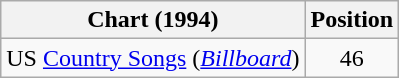<table class="wikitable sortable">
<tr>
<th scope="col">Chart (1994)</th>
<th scope="col">Position</th>
</tr>
<tr>
<td>US <a href='#'>Country Songs</a> (<em><a href='#'>Billboard</a></em>)</td>
<td align="center">46</td>
</tr>
</table>
